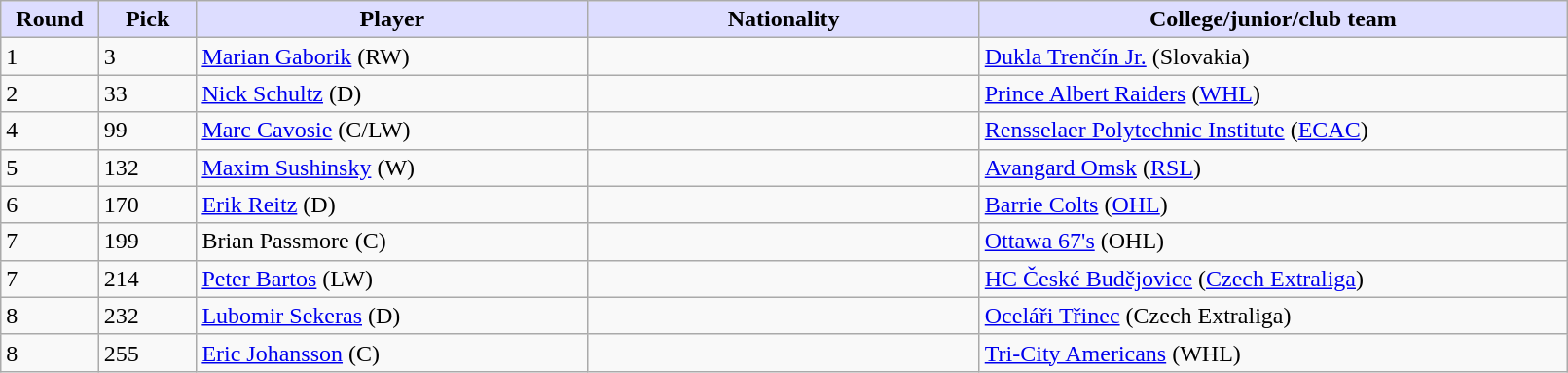<table class="wikitable">
<tr>
<th style="background:#ddf; width:5%;">Round</th>
<th style="background:#ddf; width:5%;">Pick</th>
<th style="background:#ddf; width:20%;">Player</th>
<th style="background:#ddf; width:20%;">Nationality</th>
<th style="background:#ddf; width:30%;">College/junior/club team</th>
</tr>
<tr>
<td>1</td>
<td>3</td>
<td><a href='#'>Marian Gaborik</a> (RW)</td>
<td></td>
<td><a href='#'>Dukla Trenčín Jr.</a> (Slovakia)</td>
</tr>
<tr>
<td>2</td>
<td>33</td>
<td><a href='#'>Nick Schultz</a> (D)</td>
<td></td>
<td><a href='#'>Prince Albert Raiders</a> (<a href='#'>WHL</a>)</td>
</tr>
<tr>
<td>4</td>
<td>99</td>
<td><a href='#'>Marc Cavosie</a> (C/LW)</td>
<td></td>
<td><a href='#'>Rensselaer Polytechnic Institute</a> (<a href='#'>ECAC</a>)</td>
</tr>
<tr>
<td>5</td>
<td>132</td>
<td><a href='#'>Maxim Sushinsky</a> (W)</td>
<td></td>
<td><a href='#'>Avangard Omsk</a> (<a href='#'>RSL</a>)</td>
</tr>
<tr>
<td>6</td>
<td>170</td>
<td><a href='#'>Erik Reitz</a> (D)</td>
<td></td>
<td><a href='#'>Barrie Colts</a> (<a href='#'>OHL</a>)</td>
</tr>
<tr>
<td>7</td>
<td>199</td>
<td>Brian Passmore (C)</td>
<td></td>
<td><a href='#'>Ottawa 67's</a> (OHL)</td>
</tr>
<tr>
<td>7</td>
<td>214</td>
<td><a href='#'>Peter Bartos</a> (LW)</td>
<td></td>
<td><a href='#'>HC České Budějovice</a> (<a href='#'>Czech Extraliga</a>)</td>
</tr>
<tr>
<td>8</td>
<td>232</td>
<td><a href='#'>Lubomir Sekeras</a> (D)</td>
<td></td>
<td><a href='#'>Oceláři Třinec</a> (Czech Extraliga)</td>
</tr>
<tr>
<td>8</td>
<td>255</td>
<td><a href='#'>Eric Johansson</a> (C)</td>
<td></td>
<td><a href='#'>Tri-City Americans</a> (WHL)</td>
</tr>
</table>
